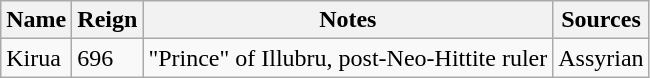<table class="wikitable">
<tr>
<th>Name</th>
<th>Reign</th>
<th>Notes</th>
<th>Sources</th>
</tr>
<tr>
<td>Kirua</td>
<td>696</td>
<td>"Prince" of Illubru, post-Neo-Hittite ruler</td>
<td>Assyrian</td>
</tr>
</table>
